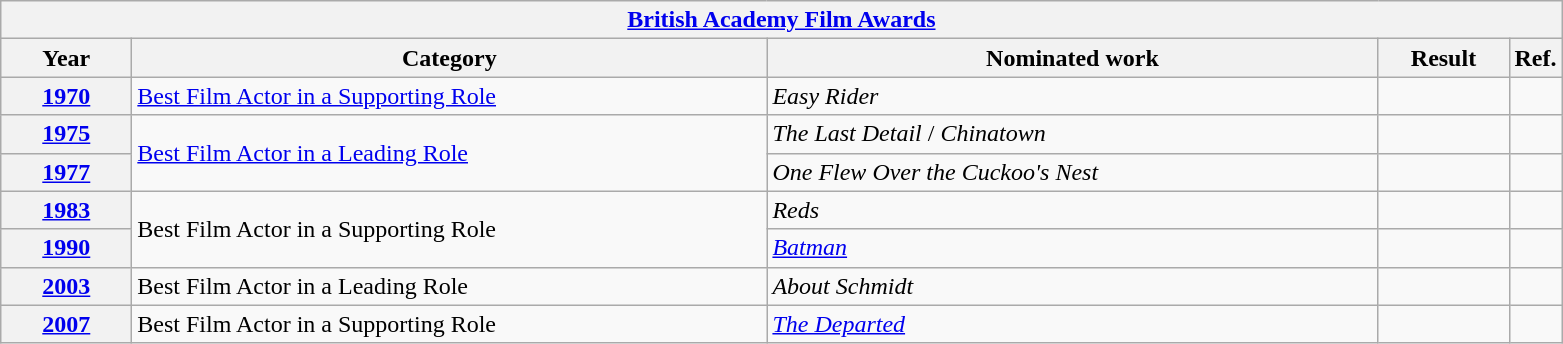<table class=wikitable>
<tr>
<th colspan=5><a href='#'>British Academy Film Awards</a></th>
</tr>
<tr>
<th scope="col" style="width:5em;">Year</th>
<th scope="col" style="width:26em;">Category</th>
<th scope="col" style="width:25em;">Nominated work</th>
<th scope="col" style="width:5em;">Result</th>
<th>Ref.</th>
</tr>
<tr>
<th scope="row", style="text-align:center;"><a href='#'>1970</a></th>
<td><a href='#'>Best Film Actor in a Supporting Role</a></td>
<td><em>Easy Rider</em></td>
<td></td>
<td style="text-align:center;"></td>
</tr>
<tr>
<th scope="row"><a href='#'>1975</a></th>
<td rowspan="2"><a href='#'>Best Film Actor in a Leading Role</a></td>
<td><em>The Last Detail</em> / <em>Chinatown</em></td>
<td></td>
<td style="text-align:center;"></td>
</tr>
<tr>
<th scope="row"><a href='#'>1977</a></th>
<td><em>One Flew Over the Cuckoo's Nest</em></td>
<td></td>
<td style="text-align:center;"></td>
</tr>
<tr>
<th scope="row"><a href='#'>1983</a></th>
<td rowspan="2">Best Film Actor in a Supporting Role</td>
<td><em>Reds</em></td>
<td></td>
<td style="text-align:center;"></td>
</tr>
<tr>
<th scope="row"><a href='#'>1990</a></th>
<td><em><a href='#'>Batman</a></em></td>
<td></td>
<td style="text-align:center;"></td>
</tr>
<tr>
<th scope="row"><a href='#'>2003</a></th>
<td>Best Film Actor in a Leading Role</td>
<td><em>About Schmidt</em></td>
<td></td>
<td style="text-align:center;"></td>
</tr>
<tr>
<th scope="row"><a href='#'>2007</a></th>
<td>Best Film Actor in a Supporting Role</td>
<td><em><a href='#'>The Departed</a></em></td>
<td></td>
<td style="text-align:center;"></td>
</tr>
</table>
